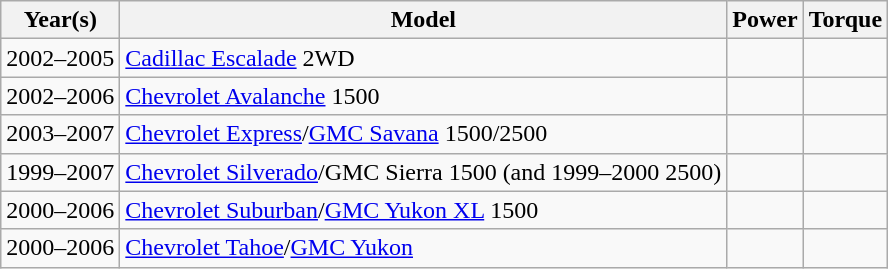<table class="wikitable">
<tr>
<th scope="col">Year(s)</th>
<th scope="col">Model</th>
<th scope="col">Power</th>
<th scope="col">Torque</th>
</tr>
<tr>
<td>2002–2005</td>
<td><a href='#'>Cadillac Escalade</a> 2WD</td>
<td></td>
<td></td>
</tr>
<tr>
<td>2002–2006</td>
<td><a href='#'>Chevrolet Avalanche</a> 1500</td>
<td></td>
<td></td>
</tr>
<tr>
<td>2003–2007</td>
<td><a href='#'>Chevrolet Express</a>/<a href='#'>GMC Savana</a> 1500/2500</td>
<td></td>
<td></td>
</tr>
<tr>
<td>1999–2007</td>
<td><a href='#'>Chevrolet Silverado</a>/GMC Sierra 1500 (and 1999–2000 2500)</td>
<td></td>
<td></td>
</tr>
<tr>
<td>2000–2006</td>
<td><a href='#'>Chevrolet Suburban</a>/<a href='#'>GMC Yukon XL</a> 1500</td>
<td></td>
<td></td>
</tr>
<tr>
<td>2000–2006</td>
<td><a href='#'>Chevrolet Tahoe</a>/<a href='#'>GMC Yukon</a></td>
<td></td>
<td></td>
</tr>
</table>
